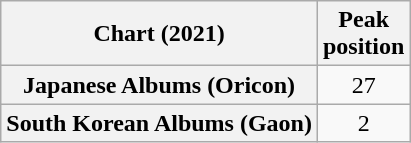<table class="wikitable sortable plainrowheaders" style="text-align:center">
<tr>
<th scope="col">Chart (2021)</th>
<th scope="col">Peak<br>position</th>
</tr>
<tr>
<th scope="row">Japanese Albums (Oricon)</th>
<td>27</td>
</tr>
<tr>
<th scope="row">South Korean Albums (Gaon)</th>
<td>2</td>
</tr>
</table>
